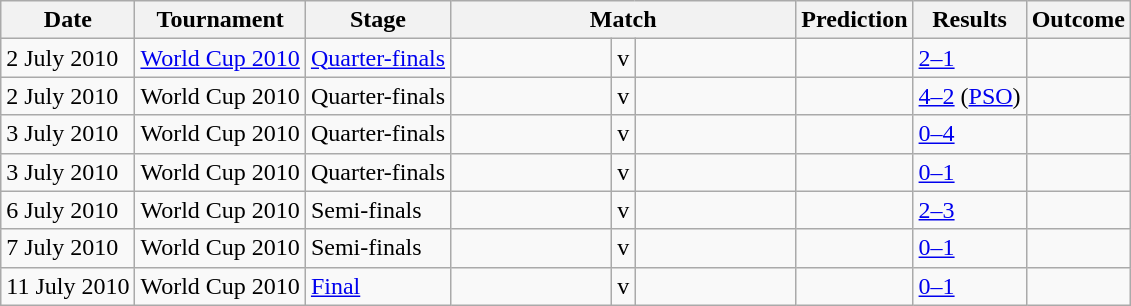<table class="wikitable sortable">
<tr>
<th>Date</th>
<th>Tournament</th>
<th>Stage</th>
<th colspan="3">Match</th>
<th>Prediction</th>
<th>Results</th>
<th>Outcome</th>
</tr>
<tr>
<td>2 July 2010</td>
<td><a href='#'>World Cup 2010</a></td>
<td><a href='#'>Quarter-finals</a></td>
<td width="100"></td>
<td>v</td>
<td width="100"></td>
<td></td>
<td><a href='#'>2–1</a></td>
<td></td>
</tr>
<tr>
<td>2 July 2010</td>
<td>World Cup 2010</td>
<td>Quarter-finals</td>
<td></td>
<td>v</td>
<td></td>
<td></td>
<td><a href='#'>4–2</a> (<a href='#'>PSO</a>)</td>
<td></td>
</tr>
<tr>
<td>3 July 2010</td>
<td>World Cup 2010</td>
<td>Quarter-finals</td>
<td></td>
<td>v</td>
<td></td>
<td></td>
<td><a href='#'>0–4</a></td>
<td></td>
</tr>
<tr>
<td>3 July 2010</td>
<td>World Cup 2010</td>
<td>Quarter-finals</td>
<td></td>
<td>v</td>
<td></td>
<td></td>
<td><a href='#'>0–1</a></td>
<td></td>
</tr>
<tr>
<td>6 July 2010</td>
<td>World Cup 2010</td>
<td>Semi-finals</td>
<td></td>
<td>v</td>
<td></td>
<td></td>
<td><a href='#'>2–3</a></td>
<td></td>
</tr>
<tr>
<td>7 July 2010</td>
<td>World Cup 2010</td>
<td>Semi-finals</td>
<td></td>
<td>v</td>
<td></td>
<td></td>
<td><a href='#'>0–1</a></td>
<td></td>
</tr>
<tr>
<td>11 July 2010</td>
<td>World Cup 2010</td>
<td><a href='#'>Final</a></td>
<td></td>
<td>v</td>
<td></td>
<td></td>
<td><a href='#'>0–1</a></td>
<td></td>
</tr>
</table>
